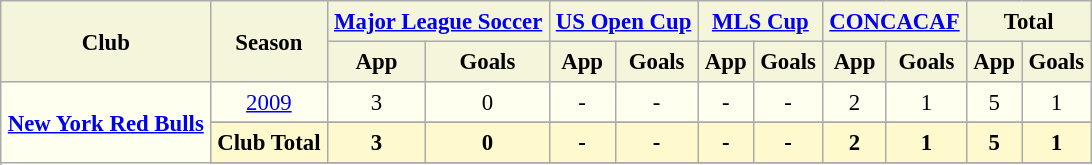<table border=1 align=center cellpadding=4 cellspacing=2 style="background: ivory; font-size: 95%; border: 1px #aaaaaa solid; border-collapse: collapse; clear:center">
<tr style="background:beige">
<th rowspan="2">Club</th>
<th rowspan="2">Season</th>
<th colspan="2"><a href='#'>Major League Soccer</a></th>
<th colspan="2"><a href='#'>US Open Cup</a></th>
<th colspan="2"><a href='#'>MLS Cup</a></th>
<th colspan="2"><a href='#'>CONCACAF</a></th>
<th colspan="2">Total</th>
</tr>
<tr style="background:beige">
<th>App</th>
<th>Goals</th>
<th>App</th>
<th>Goals</th>
<th>App</th>
<th>Goals</th>
<th>App</th>
<th>Goals</th>
<th>App</th>
<th>Goals</th>
</tr>
<tr>
<td rowspan="4" align=center valign=center><strong><a href='#'>New York Red Bulls</a></strong><br></td>
<td align="center"><a href='#'>2009</a></td>
<td align="center">3</td>
<td align="center">0</td>
<td align="center">-</td>
<td align="center">-</td>
<td align="center">-</td>
<td align="center">-</td>
<td align="center">2</td>
<td align="center">1</td>
<td align="center">5</td>
<td align="center">1</td>
</tr>
<tr>
</tr>
<tr style="background:lemonchiffon">
<th colspan="1" align="left">Club Total</th>
<th>3</th>
<th>0</th>
<th>-</th>
<th>-</th>
<th>-</th>
<th>-</th>
<th>2</th>
<th>1</th>
<th>5</th>
<th>1</th>
</tr>
<tr>
</tr>
</table>
